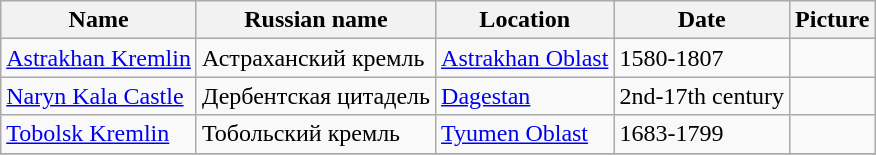<table class="sortable wikitable">
<tr>
<th>Name</th>
<th>Russian name</th>
<th>Location</th>
<th>Date</th>
<th>Picture</th>
</tr>
<tr ---->
<td><a href='#'>Astrakhan Kremlin</a></td>
<td>Астраханский кремль</td>
<td><a href='#'>Astrakhan Oblast</a></td>
<td>1580-1807</td>
<td></td>
</tr>
<tr ---->
<td><a href='#'>Naryn Kala Castle</a></td>
<td>Дербентская цитадель</td>
<td><a href='#'>Dagestan</a></td>
<td>2nd-17th century</td>
<td></td>
</tr>
<tr ---->
<td><a href='#'>Tobolsk Kremlin</a></td>
<td>Тобольский кремль</td>
<td><a href='#'>Tyumen Oblast</a></td>
<td>1683-1799</td>
<td></td>
</tr>
<tr ---->
</tr>
</table>
